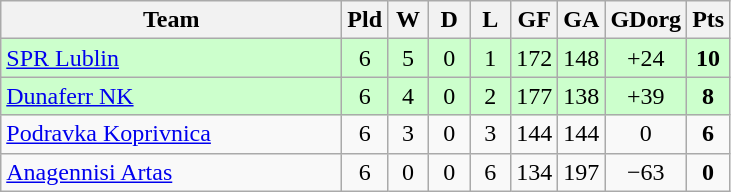<table class="wikitable" style="text-align:center">
<tr>
<th width=220>Team</th>
<th width=20>Pld</th>
<th width=20>W</th>
<th width=20>D</th>
<th width=20>L</th>
<th width=20>GF</th>
<th width=20>GA</th>
<th width=20>GDorg</th>
<th width=20>Pts</th>
</tr>
<tr bgcolor="#ccffcc">
<td align="left"> <a href='#'>SPR Lublin</a></td>
<td>6</td>
<td>5</td>
<td>0</td>
<td>1</td>
<td>172</td>
<td>148</td>
<td>+24</td>
<td><strong>10</strong></td>
</tr>
<tr bgcolor="#ccffcc">
<td align="left"> <a href='#'>Dunaferr NK</a></td>
<td>6</td>
<td>4</td>
<td>0</td>
<td>2</td>
<td>177</td>
<td>138</td>
<td>+39</td>
<td><strong>8</strong></td>
</tr>
<tr>
<td align="left"> <a href='#'>Podravka Koprivnica</a></td>
<td>6</td>
<td>3</td>
<td>0</td>
<td>3</td>
<td>144</td>
<td>144</td>
<td>0</td>
<td><strong>6</strong></td>
</tr>
<tr>
<td align="left"> <a href='#'>Anagennisi Artas</a></td>
<td>6</td>
<td>0</td>
<td>0</td>
<td>6</td>
<td>134</td>
<td>197</td>
<td>−63</td>
<td><strong>0</strong></td>
</tr>
</table>
